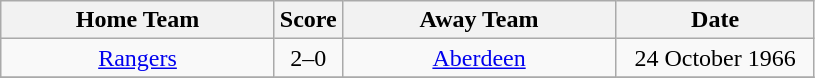<table class="wikitable" style="text-align:center;">
<tr>
<th width=175>Home Team</th>
<th width=20>Score</th>
<th width=175>Away Team</th>
<th width= 125>Date</th>
</tr>
<tr>
<td><a href='#'>Rangers</a></td>
<td>2–0</td>
<td><a href='#'>Aberdeen</a></td>
<td>24 October 1966</td>
</tr>
<tr>
</tr>
</table>
